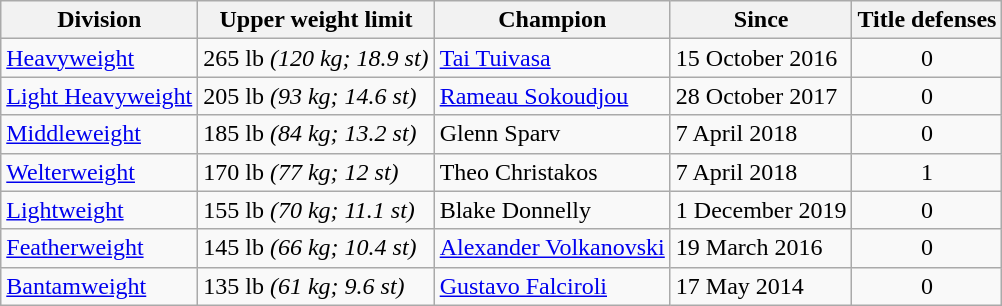<table class="wikitable">
<tr>
<th>Division</th>
<th>Upper weight limit</th>
<th>Champion</th>
<th>Since</th>
<th>Title defenses</th>
</tr>
<tr>
<td><a href='#'>Heavyweight</a></td>
<td>265 lb <em>(120 kg; 18.9 st)</em></td>
<td> <a href='#'>Tai Tuivasa</a></td>
<td>15 October 2016</td>
<td style="text-align:center;">0</td>
</tr>
<tr>
<td><a href='#'>Light Heavyweight</a></td>
<td>205 lb <em>(93 kg; 14.6 st)</em></td>
<td> <a href='#'>Rameau Sokoudjou</a></td>
<td>28 October 2017</td>
<td style="text-align:center;">0</td>
</tr>
<tr>
<td><a href='#'>Middleweight</a></td>
<td>185 lb <em>(84 kg; 13.2 st)</em></td>
<td> Glenn Sparv</td>
<td>7 April 2018</td>
<td style="text-align:center;">0</td>
</tr>
<tr>
<td><a href='#'>Welterweight</a></td>
<td>170 lb <em>(77 kg; 12 st)</em></td>
<td> Theo Christakos</td>
<td>7 April 2018</td>
<td style="text-align:center;">1</td>
</tr>
<tr>
<td><a href='#'>Lightweight</a></td>
<td>155 lb <em>(70 kg; 11.1 st)</em></td>
<td> Blake Donnelly</td>
<td>1 December 2019</td>
<td style="text-align:center;">0</td>
</tr>
<tr>
<td><a href='#'>Featherweight</a></td>
<td>145 lb <em>(66 kg; 10.4 st)</em></td>
<td> <a href='#'>Alexander Volkanovski</a></td>
<td>19 March 2016</td>
<td style="text-align:center;">0</td>
</tr>
<tr>
<td><a href='#'>Bantamweight</a></td>
<td>135 lb <em>(61 kg; 9.6 st)</em></td>
<td> <a href='#'>Gustavo Falciroli</a></td>
<td>17 May 2014</td>
<td style="text-align:center;">0</td>
</tr>
</table>
